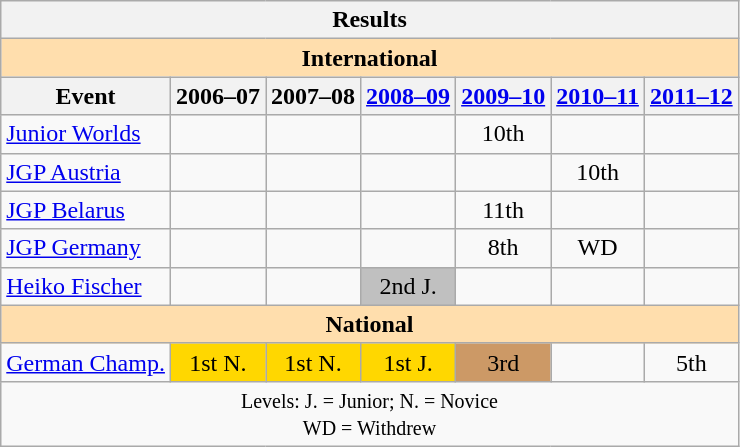<table class="wikitable" style="text-align:center">
<tr>
<th colspan=7 align=center><strong>Results</strong></th>
</tr>
<tr>
<th style="background-color: #ffdead; " colspan=7 align=center><strong>International</strong></th>
</tr>
<tr>
<th>Event</th>
<th>2006–07</th>
<th>2007–08</th>
<th><a href='#'>2008–09</a></th>
<th><a href='#'>2009–10</a></th>
<th><a href='#'>2010–11</a></th>
<th><a href='#'>2011–12</a></th>
</tr>
<tr>
<td align=left><a href='#'>Junior Worlds</a></td>
<td></td>
<td></td>
<td></td>
<td>10th</td>
<td></td>
<td></td>
</tr>
<tr>
<td align=left><a href='#'>JGP Austria</a></td>
<td></td>
<td></td>
<td></td>
<td></td>
<td>10th</td>
<td></td>
</tr>
<tr>
<td align=left><a href='#'>JGP Belarus</a></td>
<td></td>
<td></td>
<td></td>
<td>11th</td>
<td></td>
<td></td>
</tr>
<tr>
<td align=left><a href='#'>JGP Germany</a></td>
<td></td>
<td></td>
<td></td>
<td>8th</td>
<td>WD</td>
<td></td>
</tr>
<tr>
<td align=left><a href='#'>Heiko Fischer</a></td>
<td></td>
<td></td>
<td bgcolor=silver>2nd J.</td>
<td></td>
<td></td>
<td></td>
</tr>
<tr>
<th style="background-color: #ffdead; " colspan=7 align=center><strong>National</strong></th>
</tr>
<tr>
<td align=left><a href='#'>German Champ.</a></td>
<td bgcolor=gold>1st N.</td>
<td bgcolor=gold>1st N.</td>
<td bgcolor=gold>1st J.</td>
<td bgcolor=cc9966>3rd</td>
<td></td>
<td>5th</td>
</tr>
<tr>
<td colspan=7 align=center><small> Levels: J. = Junior; N. = Novice <br> WD = Withdrew </small></td>
</tr>
</table>
